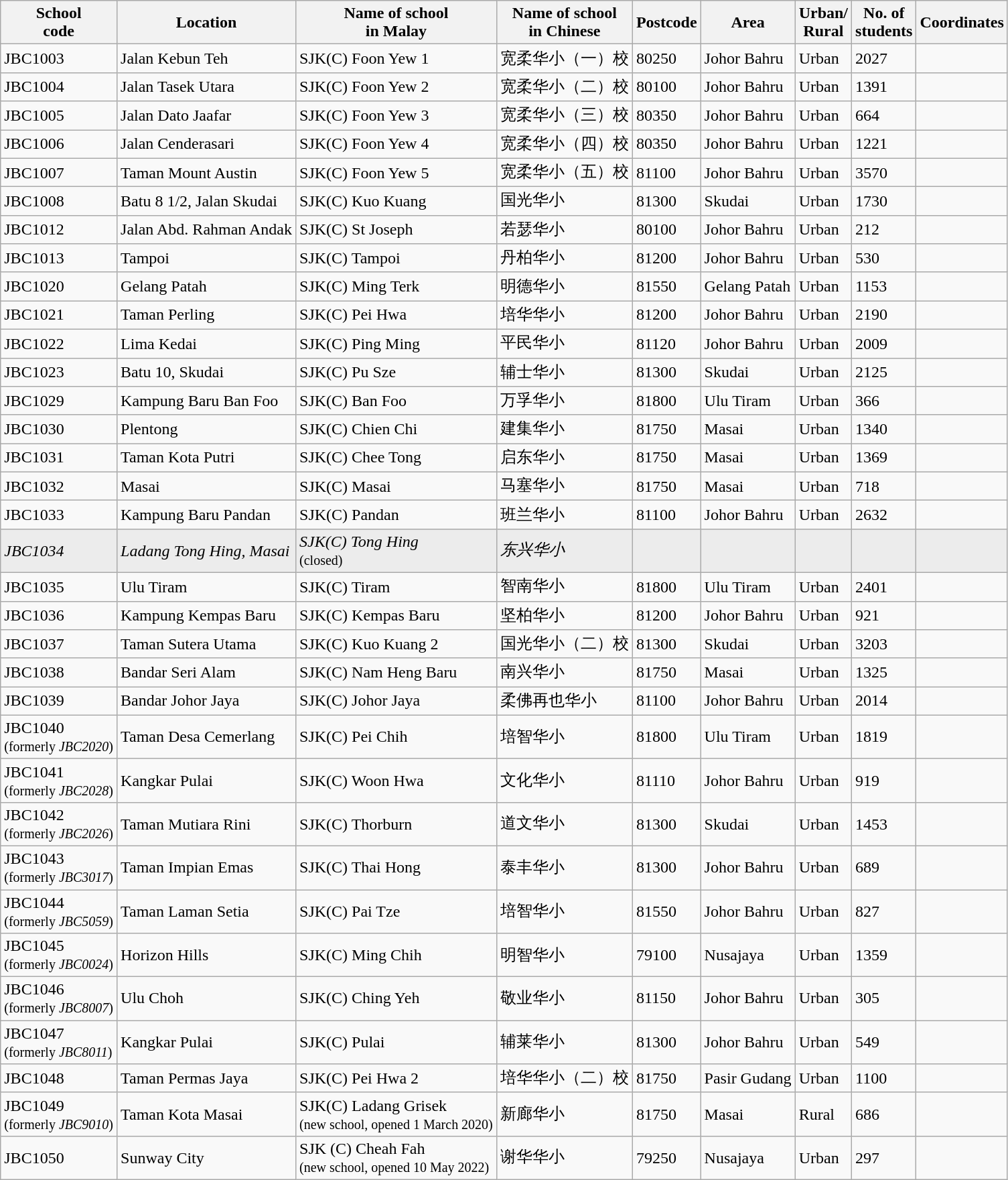<table class="wikitable sortable">
<tr>
<th>School<br>code</th>
<th>Location</th>
<th>Name of school<br>in Malay</th>
<th>Name of school<br>in Chinese</th>
<th>Postcode</th>
<th>Area</th>
<th>Urban/<br>Rural</th>
<th>No. of<br>students</th>
<th>Coordinates</th>
</tr>
<tr>
<td>JBC1003</td>
<td>Jalan Kebun Teh</td>
<td>SJK(C) Foon Yew 1</td>
<td>宽柔华小（一）校</td>
<td>80250</td>
<td>Johor Bahru</td>
<td>Urban</td>
<td>2027</td>
<td></td>
</tr>
<tr>
<td>JBC1004</td>
<td>Jalan Tasek Utara</td>
<td>SJK(C) Foon Yew 2</td>
<td>宽柔华小（二）校</td>
<td>80100</td>
<td>Johor Bahru</td>
<td>Urban</td>
<td>1391</td>
<td></td>
</tr>
<tr>
<td>JBC1005</td>
<td>Jalan Dato Jaafar</td>
<td>SJK(C) Foon Yew 3</td>
<td>宽柔华小（三）校</td>
<td>80350</td>
<td>Johor Bahru</td>
<td>Urban</td>
<td>664</td>
<td></td>
</tr>
<tr>
<td>JBC1006</td>
<td>Jalan Cenderasari</td>
<td>SJK(C) Foon Yew 4</td>
<td>宽柔华小（四）校</td>
<td>80350</td>
<td>Johor Bahru</td>
<td>Urban</td>
<td>1221</td>
<td></td>
</tr>
<tr>
<td>JBC1007</td>
<td>Taman Mount Austin</td>
<td>SJK(C) Foon Yew 5</td>
<td>宽柔华小（五）校</td>
<td>81100</td>
<td>Johor Bahru</td>
<td>Urban</td>
<td>3570</td>
<td></td>
</tr>
<tr>
<td>JBC1008</td>
<td>Batu 8 1/2, Jalan Skudai</td>
<td>SJK(C) Kuo Kuang</td>
<td>国光华小</td>
<td>81300</td>
<td>Skudai</td>
<td>Urban</td>
<td>1730</td>
<td></td>
</tr>
<tr>
<td>JBC1012</td>
<td>Jalan Abd. Rahman Andak</td>
<td>SJK(C) St Joseph</td>
<td>若瑟华小</td>
<td>80100</td>
<td>Johor Bahru</td>
<td>Urban</td>
<td>212</td>
<td></td>
</tr>
<tr>
<td>JBC1013</td>
<td>Tampoi</td>
<td>SJK(C) Tampoi</td>
<td>丹柏华小</td>
<td>81200</td>
<td>Johor Bahru</td>
<td>Urban</td>
<td>530</td>
<td></td>
</tr>
<tr>
<td>JBC1020</td>
<td>Gelang Patah</td>
<td>SJK(C) Ming Terk</td>
<td>明德华小</td>
<td>81550</td>
<td>Gelang Patah</td>
<td>Urban</td>
<td>1153</td>
<td></td>
</tr>
<tr>
<td>JBC1021</td>
<td>Taman Perling</td>
<td>SJK(C) Pei Hwa</td>
<td>培华华小</td>
<td>81200</td>
<td>Johor Bahru</td>
<td>Urban</td>
<td>2190</td>
<td></td>
</tr>
<tr>
<td>JBC1022</td>
<td>Lima Kedai</td>
<td>SJK(C) Ping Ming</td>
<td>平民华小</td>
<td>81120</td>
<td>Johor Bahru</td>
<td>Urban</td>
<td>2009</td>
<td></td>
</tr>
<tr>
<td>JBC1023</td>
<td>Batu 10, Skudai</td>
<td>SJK(C) Pu Sze</td>
<td>辅士华小</td>
<td>81300</td>
<td>Skudai</td>
<td>Urban</td>
<td>2125</td>
<td></td>
</tr>
<tr>
<td>JBC1029</td>
<td>Kampung Baru Ban Foo</td>
<td>SJK(C) Ban Foo</td>
<td>万孚华小</td>
<td>81800</td>
<td>Ulu Tiram</td>
<td>Urban</td>
<td>366</td>
<td></td>
</tr>
<tr>
<td>JBC1030</td>
<td>Plentong</td>
<td>SJK(C) Chien Chi</td>
<td>建集华小</td>
<td>81750</td>
<td>Masai</td>
<td>Urban</td>
<td>1340</td>
<td></td>
</tr>
<tr>
<td>JBC1031</td>
<td>Taman Kota Putri</td>
<td>SJK(C) Chee Tong</td>
<td>启东华小</td>
<td>81750</td>
<td>Masai</td>
<td>Urban</td>
<td>1369</td>
<td></td>
</tr>
<tr>
<td>JBC1032</td>
<td>Masai</td>
<td>SJK(C) Masai</td>
<td>马塞华小</td>
<td>81750</td>
<td>Masai</td>
<td>Urban</td>
<td>718</td>
<td></td>
</tr>
<tr>
<td>JBC1033</td>
<td>Kampung Baru Pandan</td>
<td>SJK(C) Pandan</td>
<td>班兰华小</td>
<td>81100</td>
<td>Johor Bahru</td>
<td>Urban</td>
<td>2632</td>
<td></td>
</tr>
<tr bgcolor="#ECECEC">
<td><em>JBC1034</em></td>
<td><em>Ladang Tong Hing, Masai</em></td>
<td><em>SJK(C) Tong Hing</em><br><small>(closed)</small></td>
<td><em>东兴华小</em></td>
<td></td>
<td></td>
<td></td>
<td></td>
<td></td>
</tr>
<tr>
<td>JBC1035</td>
<td>Ulu Tiram</td>
<td>SJK(C) Tiram</td>
<td>智南华小</td>
<td>81800</td>
<td>Ulu Tiram</td>
<td>Urban</td>
<td>2401</td>
<td></td>
</tr>
<tr>
<td>JBC1036</td>
<td>Kampung Kempas Baru</td>
<td>SJK(C) Kempas Baru</td>
<td>坚柏华小</td>
<td>81200</td>
<td>Johor Bahru</td>
<td>Urban</td>
<td>921</td>
<td></td>
</tr>
<tr>
<td>JBC1037</td>
<td>Taman Sutera Utama</td>
<td>SJK(C) Kuo Kuang 2</td>
<td>国光华小（二）校</td>
<td>81300</td>
<td>Skudai</td>
<td>Urban</td>
<td>3203</td>
<td></td>
</tr>
<tr>
<td>JBC1038</td>
<td>Bandar Seri Alam</td>
<td>SJK(C) Nam Heng Baru</td>
<td>南兴华小</td>
<td>81750</td>
<td>Masai</td>
<td>Urban</td>
<td>1325</td>
<td></td>
</tr>
<tr>
<td>JBC1039</td>
<td>Bandar Johor Jaya</td>
<td>SJK(C) Johor Jaya</td>
<td>柔佛再也华小</td>
<td>81100</td>
<td>Johor Bahru</td>
<td>Urban</td>
<td>2014</td>
<td></td>
</tr>
<tr>
<td>JBC1040<br><small>(formerly <em>JBC2020</em>)</small></td>
<td>Taman Desa Cemerlang</td>
<td>SJK(C) Pei Chih</td>
<td>培智华小</td>
<td>81800</td>
<td>Ulu Tiram</td>
<td>Urban</td>
<td>1819</td>
<td></td>
</tr>
<tr>
<td>JBC1041<br><small>(formerly <em>JBC2028</em>)</small></td>
<td>Kangkar Pulai</td>
<td>SJK(C) Woon Hwa</td>
<td>文化华小</td>
<td>81110</td>
<td>Johor Bahru</td>
<td>Urban</td>
<td>919</td>
<td></td>
</tr>
<tr>
<td>JBC1042<br><small>(formerly <em>JBC2026</em>)</small></td>
<td>Taman Mutiara Rini</td>
<td>SJK(C) Thorburn</td>
<td>道文华小</td>
<td>81300</td>
<td>Skudai</td>
<td>Urban</td>
<td>1453</td>
<td></td>
</tr>
<tr>
<td>JBC1043<br><small>(formerly <em>JBC3017</em>)</small></td>
<td>Taman Impian Emas</td>
<td>SJK(C) Thai Hong</td>
<td>泰丰华小</td>
<td>81300</td>
<td>Johor Bahru</td>
<td>Urban</td>
<td>689</td>
<td></td>
</tr>
<tr>
<td>JBC1044<br><small>(formerly <em>JBC5059</em>)</small></td>
<td>Taman Laman Setia</td>
<td>SJK(C) Pai Tze</td>
<td>培智华小</td>
<td>81550</td>
<td>Johor Bahru</td>
<td>Urban</td>
<td>827</td>
<td></td>
</tr>
<tr>
<td>JBC1045<br><small>(formerly <em>JBC0024</em>)</small></td>
<td>Horizon Hills</td>
<td>SJK(C) Ming Chih</td>
<td>明智华小</td>
<td>79100</td>
<td>Nusajaya</td>
<td>Urban</td>
<td>1359</td>
<td></td>
</tr>
<tr>
<td>JBC1046<br><small>(formerly <em>JBC8007</em>)</small></td>
<td>Ulu Choh</td>
<td>SJK(C) Ching Yeh</td>
<td>敬业华小</td>
<td>81150</td>
<td>Johor Bahru</td>
<td>Urban</td>
<td>305</td>
<td></td>
</tr>
<tr>
<td>JBC1047<br><small>(formerly <em>JBC8011</em>)</small></td>
<td>Kangkar Pulai</td>
<td>SJK(C) Pulai</td>
<td>辅莱华小</td>
<td>81300</td>
<td>Johor Bahru</td>
<td>Urban</td>
<td>549</td>
<td></td>
</tr>
<tr>
<td>JBC1048</td>
<td>Taman Permas Jaya</td>
<td>SJK(C) Pei Hwa 2</td>
<td>培华华小（二）校</td>
<td>81750</td>
<td>Pasir Gudang</td>
<td>Urban</td>
<td>1100</td>
<td></td>
</tr>
<tr>
<td>JBC1049<br><small>(formerly <em>JBC9010</em>)</small></td>
<td>Taman Kota Masai</td>
<td>SJK(C) Ladang Grisek<br><small>(new school, opened 1 March 2020)</small></td>
<td>新廊华小</td>
<td>81750</td>
<td>Masai</td>
<td>Rural</td>
<td>686</td>
<td></td>
</tr>
<tr>
<td>JBC1050</td>
<td>Sunway City</td>
<td>SJK (C) Cheah Fah<br><small>(new school, opened 10 May 2022)</small></td>
<td>谢华华小</td>
<td>79250</td>
<td>Nusajaya</td>
<td>Urban</td>
<td>297</td>
<td></td>
</tr>
</table>
